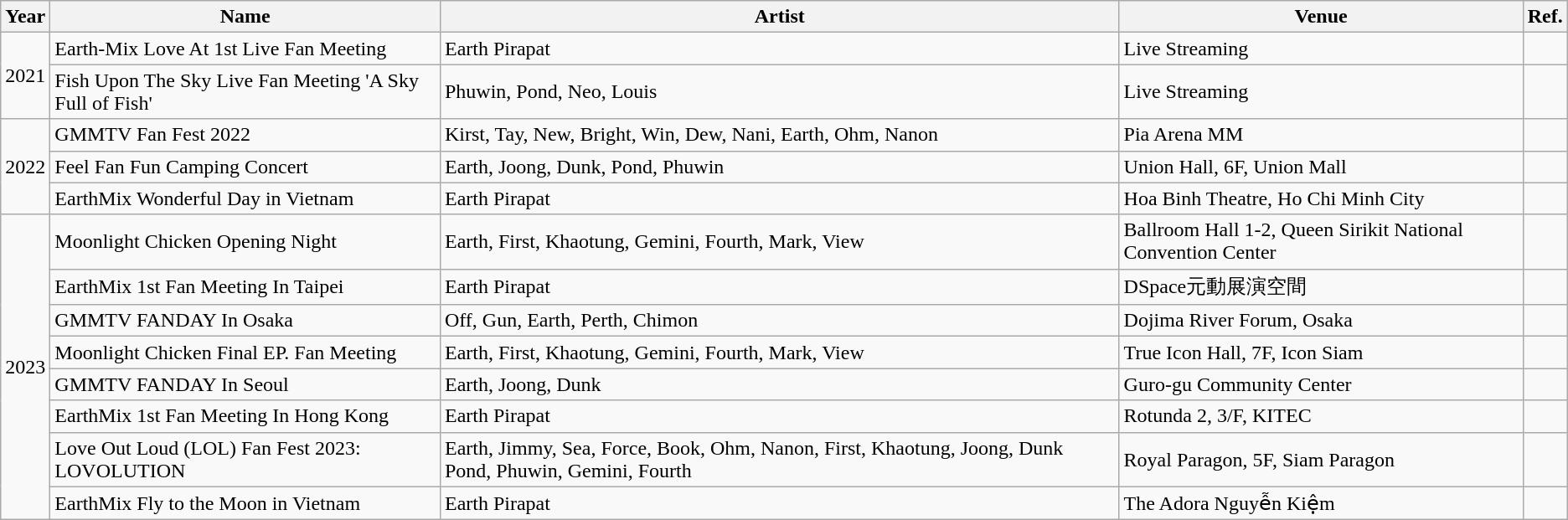<table class="wikitable">
<tr>
<th>Year</th>
<th>Name</th>
<th>Artist</th>
<th>Venue</th>
<th>Ref.</th>
</tr>
<tr>
<td rowspan="2">2021</td>
<td>Earth-Mix Love At 1st Live Fan Meeting</td>
<td>Earth Pirapat</td>
<td>Live Streaming</td>
<td></td>
</tr>
<tr>
<td>Fish Upon The Sky Live Fan Meeting 'A Sky Full of Fish'</td>
<td>Phuwin, Pond, Neo, Louis</td>
<td>Live Streaming</td>
<td></td>
</tr>
<tr>
<td rowspan="3">2022</td>
<td>GMMTV Fan Fest 2022</td>
<td>Kirst, Tay, New, Bright, Win, Dew, Nani, Earth, Ohm, Nanon</td>
<td>Pia Arena MM</td>
<td></td>
</tr>
<tr>
<td>Feel Fan Fun Camping Concert</td>
<td>Earth, Joong, Dunk, Pond, Phuwin</td>
<td>Union Hall, 6F, Union Mall</td>
<td></td>
</tr>
<tr>
<td>EarthMix Wonderful Day in Vietnam</td>
<td>Earth Pirapat</td>
<td>Hoa Binh Theatre, Ho Chi Minh City</td>
<td></td>
</tr>
<tr>
<td rowspan="8">2023</td>
<td>Moonlight Chicken Opening Night</td>
<td>Earth, First, Khaotung, Gemini, Fourth, Mark, View</td>
<td>Ballroom Hall 1-2, Queen Sirikit National Convention Center</td>
<td></td>
</tr>
<tr>
<td>EarthMix 1st Fan Meeting In Taipei</td>
<td>Earth Pirapat</td>
<td>DSpace元動展演空間</td>
<td></td>
</tr>
<tr>
<td>GMMTV FANDAY In Osaka</td>
<td>Off, Gun, Earth, Perth, Chimon</td>
<td>Dojima River Forum, Osaka</td>
<td></td>
</tr>
<tr>
<td>Moonlight Chicken Final EP. Fan Meeting</td>
<td>Earth, First, Khaotung, Gemini, Fourth, Mark, View</td>
<td>True Icon Hall, 7F, Icon Siam</td>
<td></td>
</tr>
<tr>
<td>GMMTV FANDAY In Seoul</td>
<td>Earth, Joong, Dunk</td>
<td>Guro-gu Community Center</td>
<td></td>
</tr>
<tr>
<td>EarthMix 1st Fan Meeting In Hong Kong</td>
<td>Earth Pirapat</td>
<td>Rotunda 2, 3/F, KITEC</td>
<td></td>
</tr>
<tr>
<td>Love Out Loud (LOL) Fan Fest 2023: LOVOLUTION</td>
<td>Earth, Jimmy, Sea, Force, Book, Ohm, Nanon, First, Khaotung, Joong, Dunk Pond, Phuwin, Gemini, Fourth</td>
<td>Royal Paragon, 5F, Siam Paragon</td>
<td></td>
</tr>
<tr>
<td>EarthMix Fly to the Moon in Vietnam</td>
<td>Earth Pirapat</td>
<td>The Adora Nguyễn Kiệm</td>
<td></td>
</tr>
</table>
